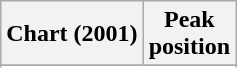<table class="wikitable sortable">
<tr>
<th>Chart (2001)</th>
<th>Peak<br>position</th>
</tr>
<tr>
</tr>
<tr>
</tr>
<tr>
</tr>
<tr>
</tr>
</table>
